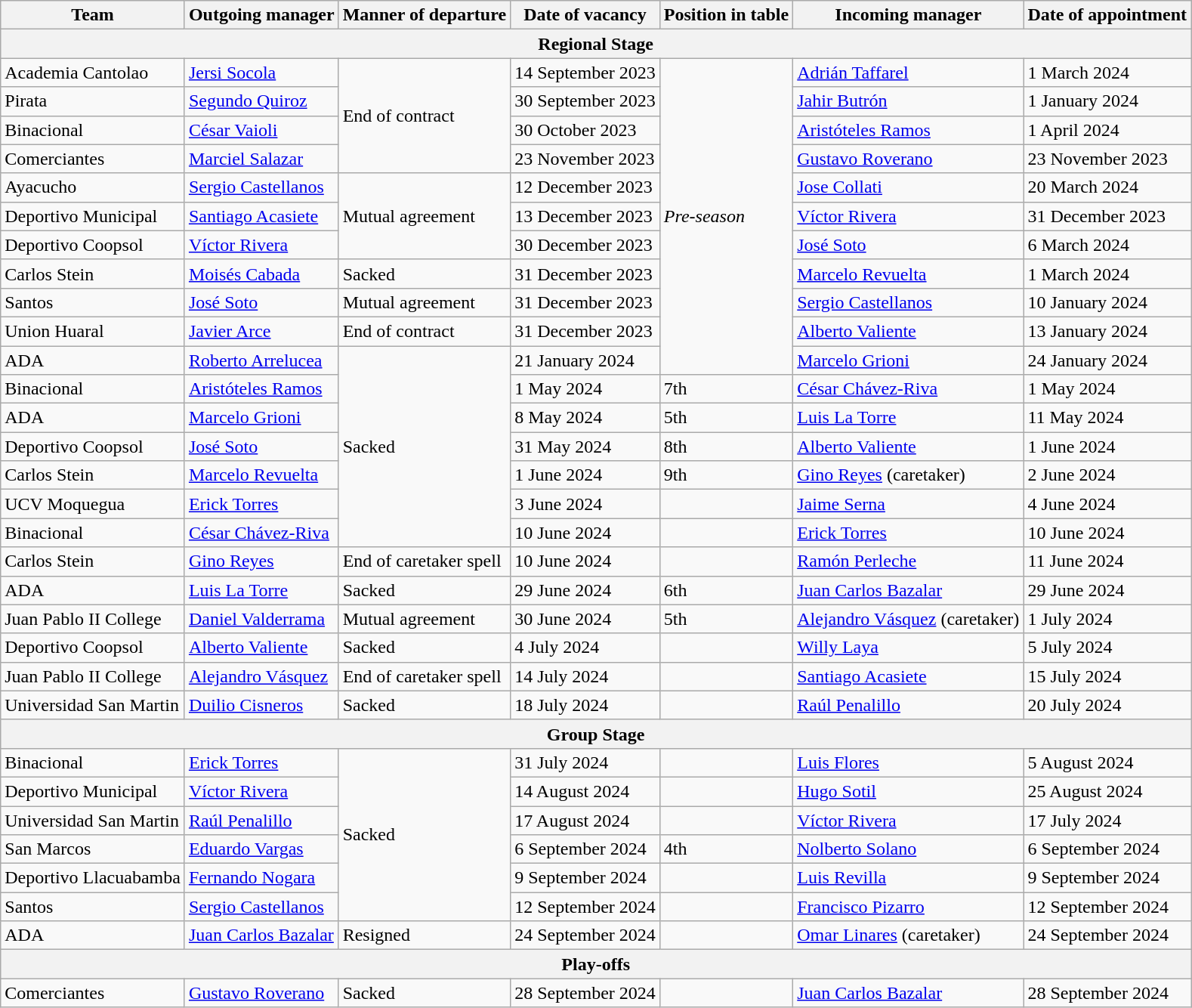<table class="wikitable">
<tr>
<th><strong>Team</strong></th>
<th><strong>Outgoing manager</strong></th>
<th><strong>Manner of departure</strong></th>
<th><strong>Date of vacancy</strong></th>
<th><strong>Position in table</strong></th>
<th><strong>Incoming manager</strong></th>
<th><strong>Date of appointment</strong></th>
</tr>
<tr>
<th colspan="7"><strong>Regional Stage</strong></th>
</tr>
<tr>
<td>Academia Cantolao</td>
<td> <a href='#'>Jersi Socola</a></td>
<td rowspan="4">End of contract</td>
<td>14 September 2023</td>
<td rowspan="11"><em>Pre-season</em></td>
<td> <a href='#'>Adrián Taffarel</a></td>
<td>1 March 2024</td>
</tr>
<tr>
<td>Pirata</td>
<td> <a href='#'>Segundo Quiroz</a></td>
<td>30 September 2023</td>
<td> <a href='#'>Jahir Butrón</a></td>
<td>1 January 2024</td>
</tr>
<tr>
<td>Binacional</td>
<td> <a href='#'>César Vaioli</a></td>
<td>30 October 2023</td>
<td> <a href='#'>Aristóteles Ramos</a></td>
<td>1 April 2024</td>
</tr>
<tr>
<td>Comerciantes</td>
<td> <a href='#'>Marciel Salazar</a></td>
<td>23 November 2023</td>
<td> <a href='#'>Gustavo Roverano</a></td>
<td>23 November 2023</td>
</tr>
<tr>
<td>Ayacucho</td>
<td> <a href='#'>Sergio Castellanos</a></td>
<td rowspan="3">Mutual agreement</td>
<td>12 December 2023</td>
<td> <a href='#'>Jose Collati</a></td>
<td>20 March 2024</td>
</tr>
<tr>
<td>Deportivo Municipal</td>
<td> <a href='#'>Santiago Acasiete</a></td>
<td>13 December 2023</td>
<td> <a href='#'>Víctor Rivera</a></td>
<td>31 December 2023</td>
</tr>
<tr>
<td>Deportivo Coopsol</td>
<td> <a href='#'>Víctor Rivera</a></td>
<td>30 December 2023</td>
<td> <a href='#'>José Soto</a></td>
<td>6 March 2024</td>
</tr>
<tr>
<td>Carlos Stein</td>
<td> <a href='#'>Moisés Cabada</a></td>
<td>Sacked</td>
<td>31 December 2023</td>
<td> <a href='#'>Marcelo Revuelta</a></td>
<td>1 March 2024</td>
</tr>
<tr>
<td>Santos</td>
<td> <a href='#'>José Soto</a></td>
<td>Mutual agreement</td>
<td>31 December 2023</td>
<td> <a href='#'>Sergio Castellanos</a></td>
<td>10 January 2024</td>
</tr>
<tr>
<td>Union Huaral</td>
<td> <a href='#'>Javier Arce</a></td>
<td>End of contract</td>
<td>31 December 2023</td>
<td> <a href='#'>Alberto Valiente</a></td>
<td>13 January 2024</td>
</tr>
<tr>
<td>ADA</td>
<td> <a href='#'>Roberto Arrelucea</a></td>
<td rowspan="7">Sacked</td>
<td>21 January 2024</td>
<td> <a href='#'>Marcelo Grioni</a></td>
<td>24 January 2024</td>
</tr>
<tr>
<td>Binacional</td>
<td> <a href='#'>Aristóteles Ramos</a></td>
<td>1 May 2024</td>
<td>7th</td>
<td> <a href='#'>César Chávez-Riva</a></td>
<td>1 May 2024</td>
</tr>
<tr>
<td>ADA</td>
<td> <a href='#'>Marcelo Grioni</a></td>
<td>8 May 2024</td>
<td>5th</td>
<td> <a href='#'>Luis La Torre</a></td>
<td>11 May 2024</td>
</tr>
<tr>
<td>Deportivo Coopsol</td>
<td> <a href='#'>José Soto</a></td>
<td>31 May 2024</td>
<td>8th</td>
<td> <a href='#'>Alberto Valiente</a></td>
<td>1 June 2024</td>
</tr>
<tr>
<td>Carlos Stein</td>
<td> <a href='#'>Marcelo Revuelta</a></td>
<td>1 June 2024</td>
<td>9th</td>
<td> <a href='#'>Gino Reyes</a> (caretaker)</td>
<td>2 June 2024</td>
</tr>
<tr>
<td>UCV Moquegua</td>
<td> <a href='#'>Erick Torres</a></td>
<td>3 June 2024</td>
<td></td>
<td> <a href='#'>Jaime Serna</a></td>
<td>4 June 2024</td>
</tr>
<tr>
<td>Binacional</td>
<td> <a href='#'>César Chávez-Riva</a></td>
<td>10 June 2024</td>
<td></td>
<td> <a href='#'>Erick Torres</a></td>
<td>10 June 2024</td>
</tr>
<tr>
<td>Carlos Stein</td>
<td> <a href='#'>Gino Reyes</a></td>
<td>End of caretaker spell</td>
<td>10 June 2024</td>
<td></td>
<td> <a href='#'>Ramón Perleche</a></td>
<td>11 June 2024</td>
</tr>
<tr>
<td>ADA</td>
<td> <a href='#'>Luis La Torre</a></td>
<td>Sacked</td>
<td>29 June 2024</td>
<td>6th</td>
<td> <a href='#'>Juan Carlos Bazalar</a></td>
<td>29 June 2024</td>
</tr>
<tr>
<td>Juan Pablo II College</td>
<td> <a href='#'>Daniel Valderrama</a></td>
<td>Mutual agreement</td>
<td>30 June 2024</td>
<td>5th</td>
<td> <a href='#'>Alejandro Vásquez</a> (caretaker)</td>
<td>1 July 2024</td>
</tr>
<tr>
<td>Deportivo Coopsol</td>
<td> <a href='#'>Alberto Valiente</a></td>
<td>Sacked</td>
<td>4 July 2024</td>
<td></td>
<td> <a href='#'>Willy Laya</a></td>
<td>5 July 2024</td>
</tr>
<tr>
<td>Juan Pablo II College</td>
<td> <a href='#'>Alejandro Vásquez</a></td>
<td>End of caretaker spell</td>
<td>14 July 2024</td>
<td></td>
<td> <a href='#'>Santiago Acasiete</a></td>
<td>15 July 2024</td>
</tr>
<tr>
<td>Universidad San Martin</td>
<td> <a href='#'>Duilio Cisneros</a></td>
<td>Sacked</td>
<td>18 July 2024</td>
<td></td>
<td> <a href='#'>Raúl Penalillo</a></td>
<td>20 July 2024</td>
</tr>
<tr>
<th colspan="7">Group Stage</th>
</tr>
<tr>
<td>Binacional</td>
<td> <a href='#'>Erick Torres</a></td>
<td rowspan="6">Sacked</td>
<td>31 July 2024</td>
<td></td>
<td> <a href='#'>Luis Flores</a></td>
<td>5 August 2024</td>
</tr>
<tr>
<td>Deportivo Municipal</td>
<td> <a href='#'>Víctor Rivera</a></td>
<td>14 August 2024</td>
<td></td>
<td> <a href='#'>Hugo Sotil</a></td>
<td>25 August 2024</td>
</tr>
<tr>
<td>Universidad San Martin</td>
<td> <a href='#'>Raúl Penalillo</a></td>
<td>17 August 2024</td>
<td></td>
<td> <a href='#'>Víctor Rivera</a></td>
<td>17 July 2024</td>
</tr>
<tr>
<td>San Marcos</td>
<td> <a href='#'>Eduardo Vargas</a></td>
<td>6 September 2024</td>
<td>4th</td>
<td> <a href='#'>Nolberto Solano</a></td>
<td>6 September 2024</td>
</tr>
<tr>
<td>Deportivo Llacuabamba</td>
<td> <a href='#'>Fernando Nogara</a></td>
<td>9 September 2024</td>
<td></td>
<td> <a href='#'>Luis Revilla</a></td>
<td>9 September 2024</td>
</tr>
<tr>
<td>Santos</td>
<td> <a href='#'>Sergio Castellanos</a></td>
<td>12 September 2024</td>
<td></td>
<td> <a href='#'>Francisco Pizarro</a></td>
<td>12 September 2024</td>
</tr>
<tr>
<td>ADA</td>
<td> <a href='#'>Juan Carlos Bazalar</a></td>
<td>Resigned</td>
<td>24 September 2024</td>
<td></td>
<td> <a href='#'>Omar Linares</a> (caretaker)</td>
<td>24 September 2024</td>
</tr>
<tr>
<th colspan="7">Play-offs</th>
</tr>
<tr>
<td>Comerciantes</td>
<td> <a href='#'>Gustavo Roverano</a></td>
<td>Sacked</td>
<td>28 September 2024</td>
<td></td>
<td> <a href='#'>Juan Carlos Bazalar</a></td>
<td>28 September 2024</td>
</tr>
</table>
